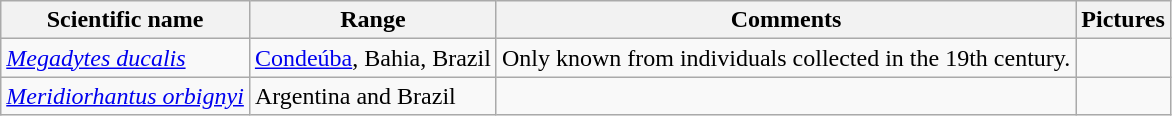<table class="wikitable">
<tr>
<th>Scientific name</th>
<th>Range</th>
<th class="unsortable">Comments</th>
<th>Pictures</th>
</tr>
<tr>
<td><em><a href='#'>Megadytes ducalis</a></em></td>
<td><a href='#'>Condeúba</a>, Bahia, Brazil</td>
<td>Only known from individuals collected in the 19th century.</td>
<td></td>
</tr>
<tr>
<td><em><a href='#'>Meridiorhantus orbignyi</a></em></td>
<td>Argentina and Brazil <br></td>
<td></td>
</tr>
</table>
